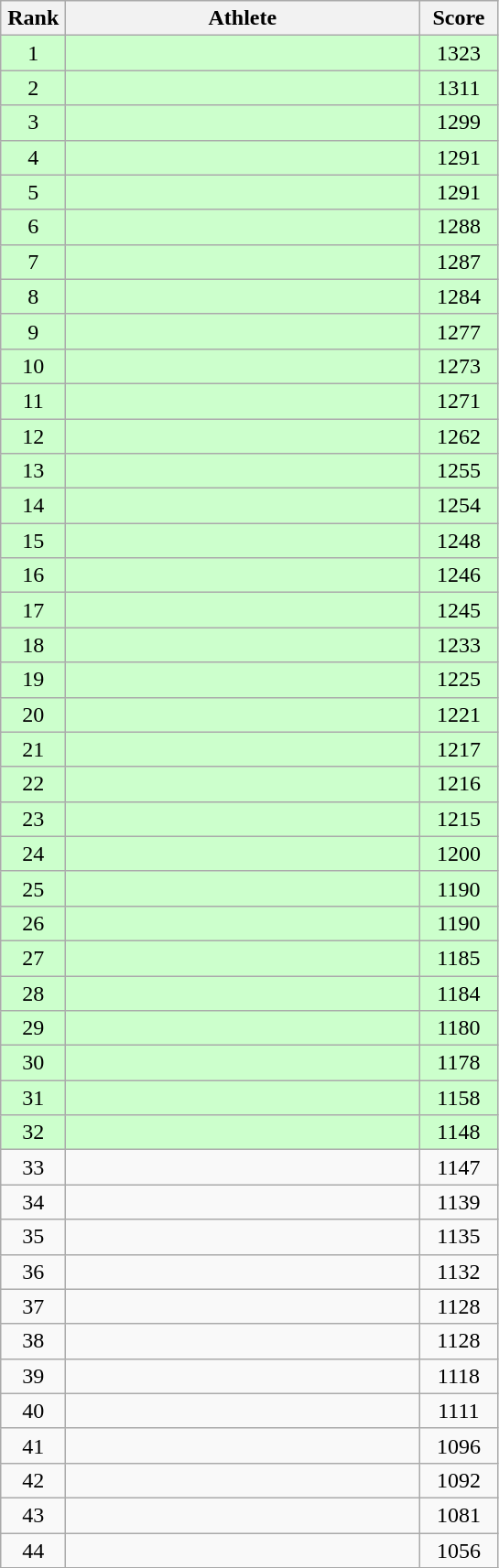<table class="wikitable" style="text-align:center">
<tr>
<th width=40>Rank</th>
<th width=250>Athlete</th>
<th width=50>Score</th>
</tr>
<tr bgcolor="ccffcc">
<td>1</td>
<td align=left></td>
<td>1323</td>
</tr>
<tr bgcolor="ccffcc">
<td>2</td>
<td align=left></td>
<td>1311</td>
</tr>
<tr bgcolor="ccffcc">
<td>3</td>
<td align=left></td>
<td>1299</td>
</tr>
<tr bgcolor="ccffcc">
<td>4</td>
<td align=left></td>
<td>1291</td>
</tr>
<tr bgcolor="ccffcc">
<td>5</td>
<td align=left></td>
<td>1291</td>
</tr>
<tr bgcolor="ccffcc">
<td>6</td>
<td align=left></td>
<td>1288</td>
</tr>
<tr bgcolor="ccffcc">
<td>7</td>
<td align=left></td>
<td>1287</td>
</tr>
<tr bgcolor="ccffcc">
<td>8</td>
<td align=left></td>
<td>1284</td>
</tr>
<tr bgcolor="ccffcc">
<td>9</td>
<td align=left></td>
<td>1277</td>
</tr>
<tr bgcolor="ccffcc">
<td>10</td>
<td align=left></td>
<td>1273</td>
</tr>
<tr bgcolor="ccffcc">
<td>11</td>
<td align=left></td>
<td>1271</td>
</tr>
<tr bgcolor="ccffcc">
<td>12</td>
<td align=left></td>
<td>1262</td>
</tr>
<tr bgcolor="ccffcc">
<td>13</td>
<td align=left></td>
<td>1255</td>
</tr>
<tr bgcolor="ccffcc">
<td>14</td>
<td align=left></td>
<td>1254</td>
</tr>
<tr bgcolor="ccffcc">
<td>15</td>
<td align=left></td>
<td>1248</td>
</tr>
<tr bgcolor="ccffcc">
<td>16</td>
<td align=left></td>
<td>1246</td>
</tr>
<tr bgcolor="ccffcc">
<td>17</td>
<td align=left></td>
<td>1245</td>
</tr>
<tr bgcolor="ccffcc">
<td>18</td>
<td align=left></td>
<td>1233</td>
</tr>
<tr bgcolor="ccffcc">
<td>19</td>
<td align=left></td>
<td>1225</td>
</tr>
<tr bgcolor="ccffcc">
<td>20</td>
<td align=left></td>
<td>1221</td>
</tr>
<tr bgcolor="ccffcc">
<td>21</td>
<td align=left></td>
<td>1217</td>
</tr>
<tr bgcolor="ccffcc">
<td>22</td>
<td align=left></td>
<td>1216</td>
</tr>
<tr bgcolor="ccffcc">
<td>23</td>
<td align=left></td>
<td>1215</td>
</tr>
<tr bgcolor="ccffcc">
<td>24</td>
<td align=left></td>
<td>1200</td>
</tr>
<tr bgcolor="ccffcc">
<td>25</td>
<td align=left></td>
<td>1190</td>
</tr>
<tr bgcolor="ccffcc">
<td>26</td>
<td align=left></td>
<td>1190</td>
</tr>
<tr bgcolor="ccffcc">
<td>27</td>
<td align=left></td>
<td>1185</td>
</tr>
<tr bgcolor="ccffcc">
<td>28</td>
<td align=left></td>
<td>1184</td>
</tr>
<tr bgcolor="ccffcc">
<td>29</td>
<td align=left></td>
<td>1180</td>
</tr>
<tr bgcolor="ccffcc">
<td>30</td>
<td align=left></td>
<td>1178</td>
</tr>
<tr bgcolor="ccffcc">
<td>31</td>
<td align=left></td>
<td>1158</td>
</tr>
<tr bgcolor="ccffcc">
<td>32</td>
<td align=left></td>
<td>1148</td>
</tr>
<tr>
<td>33</td>
<td align=left></td>
<td>1147</td>
</tr>
<tr>
<td>34</td>
<td align=left></td>
<td>1139</td>
</tr>
<tr>
<td>35</td>
<td align=left></td>
<td>1135</td>
</tr>
<tr>
<td>36</td>
<td align=left></td>
<td>1132</td>
</tr>
<tr>
<td>37</td>
<td align=left></td>
<td>1128</td>
</tr>
<tr>
<td>38</td>
<td align=left></td>
<td>1128</td>
</tr>
<tr>
<td>39</td>
<td align=left></td>
<td>1118</td>
</tr>
<tr>
<td>40</td>
<td align=left></td>
<td>1111</td>
</tr>
<tr>
<td>41</td>
<td align=left></td>
<td>1096</td>
</tr>
<tr>
<td>42</td>
<td align=left></td>
<td>1092</td>
</tr>
<tr>
<td>43</td>
<td align=left></td>
<td>1081</td>
</tr>
<tr>
<td>44</td>
<td align=left></td>
<td>1056</td>
</tr>
</table>
